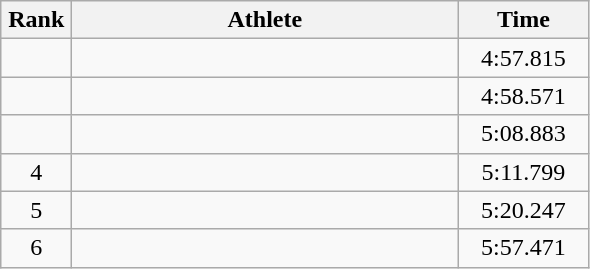<table class=wikitable style="text-align:center">
<tr>
<th width=40>Rank</th>
<th width=250>Athlete</th>
<th width=80>Time</th>
</tr>
<tr>
<td></td>
<td align=left></td>
<td>4:57.815</td>
</tr>
<tr>
<td></td>
<td align=left></td>
<td>4:58.571</td>
</tr>
<tr>
<td></td>
<td align=left></td>
<td>5:08.883</td>
</tr>
<tr>
<td>4</td>
<td align=left></td>
<td>5:11.799</td>
</tr>
<tr>
<td>5</td>
<td align=left></td>
<td>5:20.247</td>
</tr>
<tr>
<td>6</td>
<td align=left></td>
<td>5:57.471</td>
</tr>
</table>
